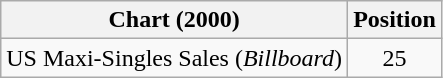<table class="wikitable">
<tr>
<th>Chart (2000)</th>
<th>Position</th>
</tr>
<tr>
<td align="left">US Maxi-Singles Sales (<em>Billboard</em>)</td>
<td align="center">25</td>
</tr>
</table>
